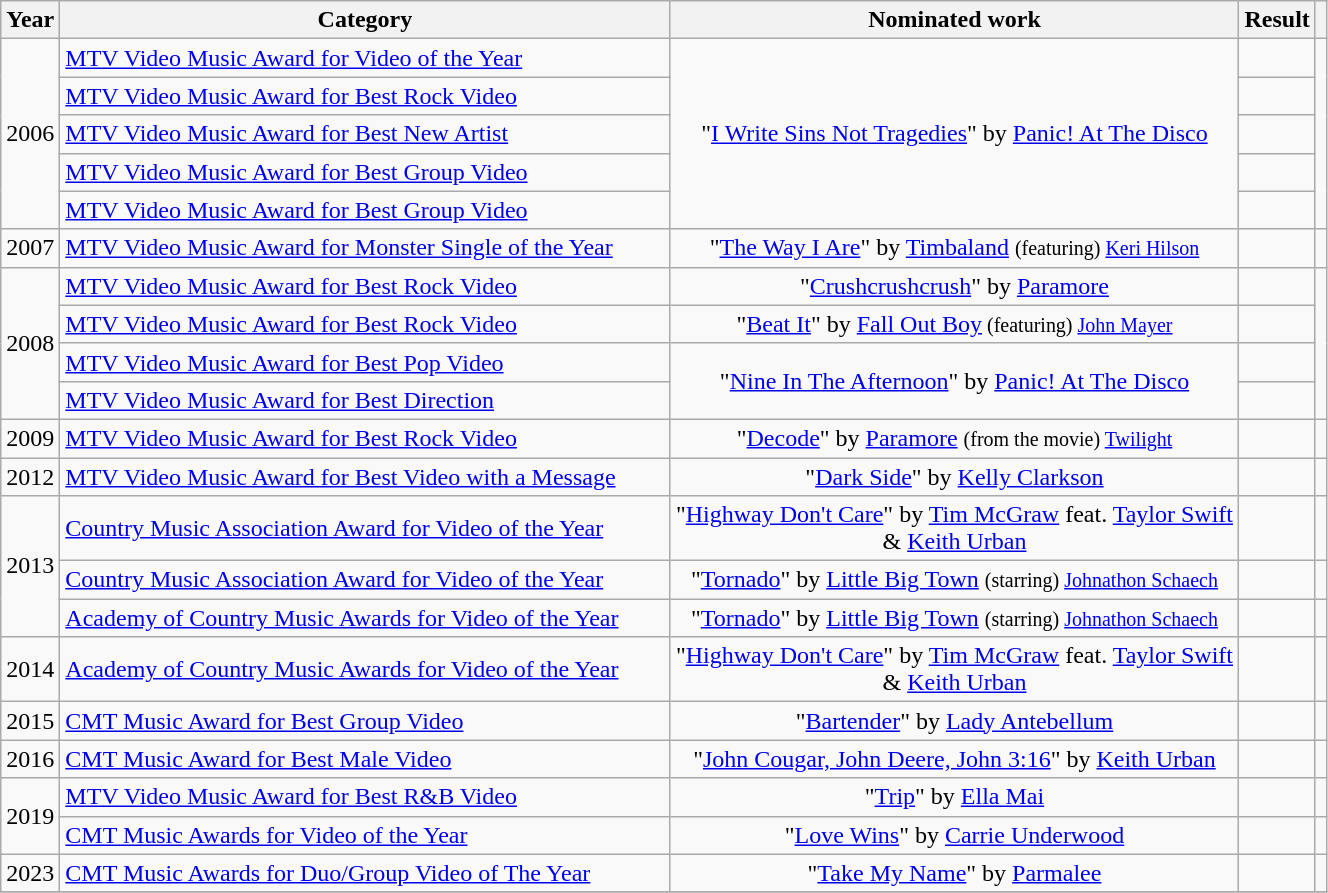<table class="wikitable plainrowheaders" style="width:70%;">
<tr>
<th scope="col" style="width:4%;">Year</th>
<th scope="col" style="width:50%;">Category</th>
<th scope="col" style="width:75%;">Nominated work</th>
<th scope="col" style="width:6%;">Result</th>
<th scope="col" style="width:6%;"></th>
</tr>
<tr>
<td rowspan="5">2006</td>
<td><a href='#'>MTV Video Music Award for Video of the Year</a></td>
<td style="text-align:center;" rowspan="5">"<a href='#'>I Write Sins Not Tragedies</a>" by <a href='#'>Panic! At The Disco</a></td>
<td></td>
<td rowspan="5" style="text-align:center;"></td>
</tr>
<tr>
<td><a href='#'>MTV Video Music Award for Best Rock Video</a></td>
<td></td>
</tr>
<tr>
<td><a href='#'>MTV Video Music Award for Best New Artist</a></td>
<td></td>
</tr>
<tr>
<td><a href='#'>MTV Video Music Award for Best Group Video</a></td>
<td></td>
</tr>
<tr>
<td><a href='#'>MTV Video Music Award for Best Group Video</a></td>
<td></td>
</tr>
<tr>
<td>2007</td>
<td><a href='#'>MTV Video Music Award for Monster Single of the Year</a></td>
<td style="text-align:center;">"<a href='#'>The Way I Are</a>" by <a href='#'>Timbaland</a> <small>(featuring) <a href='#'>Keri Hilson</a> </small></td>
<td></td>
<td></td>
</tr>
<tr>
<td rowspan="4">2008</td>
<td><a href='#'>MTV Video Music Award for Best Rock Video</a></td>
<td style="text-align:center;">"<a href='#'>Crushcrushcrush</a>" by <a href='#'>Paramore</a></td>
<td></td>
<td rowspan="4" style="text-align:center;"><br></td>
</tr>
<tr>
<td><a href='#'>MTV Video Music Award for Best Rock Video</a></td>
<td style="text-align:center;">"<a href='#'>Beat It</a>" by <a href='#'>Fall Out Boy</a><small> (featuring) <a href='#'>John Mayer</a> </small></td>
<td></td>
</tr>
<tr>
<td><a href='#'>MTV Video Music Award for Best Pop Video</a></td>
<td rowspan="2" style="text-align:center;">"<a href='#'>Nine In The Afternoon</a>" by <a href='#'>Panic! At The Disco</a></td>
<td></td>
</tr>
<tr>
<td><a href='#'>MTV Video Music Award for Best Direction</a></td>
<td></td>
</tr>
<tr>
<td>2009</td>
<td><a href='#'>MTV Video Music Award for Best Rock Video</a></td>
<td style="text-align:center;">"<a href='#'>Decode</a>" by <a href='#'>Paramore</a> <small>(from the movie) <a href='#'>Twilight</a> </small></td>
<td></td>
<td></td>
</tr>
<tr>
<td>2012</td>
<td><a href='#'>MTV Video Music Award for Best Video with a Message</a></td>
<td style="text-align:center;">"<a href='#'>Dark Side</a>" by <a href='#'>Kelly Clarkson</a></td>
<td></td>
<td></td>
</tr>
<tr>
<td rowspan="3">2013</td>
<td><a href='#'>Country Music Association Award for Video of the Year</a></td>
<td style="text-align:center;">"<a href='#'>Highway Don't Care</a>" by <a href='#'>Tim McGraw</a> feat. <a href='#'>Taylor Swift</a> & <a href='#'>Keith Urban</a></td>
<td></td>
<td></td>
</tr>
<tr>
<td><a href='#'>Country Music Association Award for Video of the Year</a></td>
<td style="text-align:center;">"<a href='#'>Tornado</a>" by <a href='#'>Little Big Town</a> <small> (starring) <a href='#'>Johnathon Schaech</a> </small></td>
<td></td>
<td></td>
</tr>
<tr>
<td><a href='#'>Academy of Country Music Awards for Video of the Year</a></td>
<td style="text-align:center;">"<a href='#'>Tornado</a>" by <a href='#'>Little Big Town</a> <small> (starring) <a href='#'>Johnathon Schaech</a> </small></td>
<td></td>
<td></td>
</tr>
<tr>
<td>2014</td>
<td><a href='#'>Academy of Country Music Awards for Video of the Year</a></td>
<td style="text-align:center;">"<a href='#'>Highway Don't Care</a>" by <a href='#'>Tim McGraw</a> feat. <a href='#'>Taylor Swift</a> & <a href='#'>Keith Urban</a></td>
<td></td>
<td></td>
</tr>
<tr>
<td>2015</td>
<td><a href='#'>CMT Music Award for Best Group Video</a></td>
<td style="text-align:center;">"<a href='#'>Bartender</a>" by <a href='#'>Lady Antebellum</a></td>
<td></td>
<td></td>
</tr>
<tr>
<td>2016</td>
<td><a href='#'>CMT Music Award for Best Male Video</a></td>
<td style="text-align:center;">"<a href='#'>John Cougar, John Deere, John 3:16</a>" by <a href='#'>Keith Urban</a></td>
<td></td>
<td></td>
</tr>
<tr>
<td rowspan="2">2019</td>
<td><a href='#'>MTV Video Music Award for Best R&B Video</a></td>
<td style="text-align:center;">"<a href='#'>Trip</a>" by <a href='#'>Ella Mai</a></td>
<td></td>
<td></td>
</tr>
<tr>
<td><a href='#'>CMT Music Awards for Video of the Year</a></td>
<td style="text-align:center;">"<a href='#'>Love Wins</a>" by <a href='#'>Carrie Underwood</a></td>
<td></td>
<td></td>
</tr>
<tr>
<td>2023</td>
<td><a href='#'>CMT Music Awards for Duo/Group Video of The Year</a></td>
<td style="text-align:center;">"<a href='#'>Take My Name</a>" by <a href='#'>Parmalee</a></td>
<td></td>
<td></td>
</tr>
<tr>
</tr>
</table>
